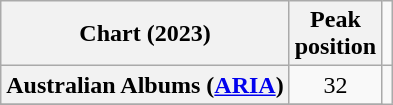<table class="wikitable sortable plainrowheaders" style="text-align:center">
<tr>
<th scope="col">Chart (2023)</th>
<th scope="col">Peak<br>position</th>
<td></td>
</tr>
<tr>
<th scope="row">Australian Albums (<a href='#'>ARIA</a>)</th>
<td>32</td>
</tr>
<tr>
</tr>
</table>
